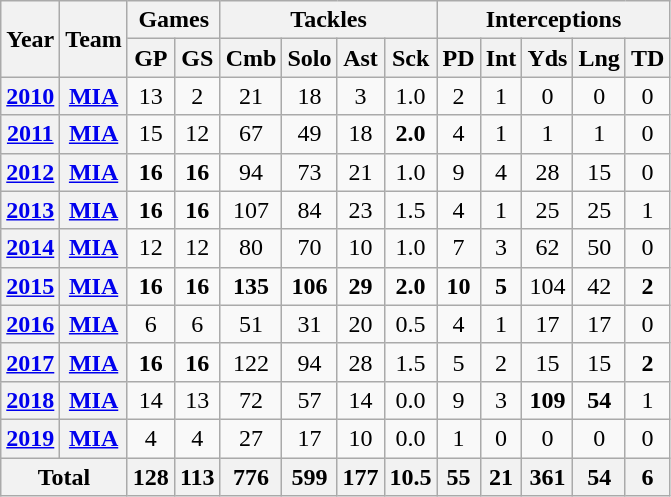<table class="wikitable" style="text-align: center;">
<tr>
<th rowspan="2">Year</th>
<th rowspan="2">Team</th>
<th colspan="2">Games</th>
<th colspan="4">Tackles</th>
<th colspan="5">Interceptions</th>
</tr>
<tr>
<th>GP</th>
<th>GS</th>
<th>Cmb</th>
<th>Solo</th>
<th>Ast</th>
<th>Sck</th>
<th>PD</th>
<th>Int</th>
<th>Yds</th>
<th>Lng</th>
<th>TD</th>
</tr>
<tr>
<th><a href='#'>2010</a></th>
<th><a href='#'>MIA</a></th>
<td>13</td>
<td>2</td>
<td>21</td>
<td>18</td>
<td>3</td>
<td>1.0</td>
<td>2</td>
<td>1</td>
<td>0</td>
<td>0</td>
<td>0</td>
</tr>
<tr>
<th><a href='#'>2011</a></th>
<th><a href='#'>MIA</a></th>
<td>15</td>
<td>12</td>
<td>67</td>
<td>49</td>
<td>18</td>
<td><strong>2.0 </strong></td>
<td>4</td>
<td>1</td>
<td>1</td>
<td>1</td>
<td>0</td>
</tr>
<tr>
<th><a href='#'>2012</a></th>
<th><a href='#'>MIA</a></th>
<td><strong>16 </strong></td>
<td><strong>16 </strong></td>
<td>94</td>
<td>73</td>
<td>21</td>
<td>1.0</td>
<td>9</td>
<td>4</td>
<td>28</td>
<td>15</td>
<td>0</td>
</tr>
<tr>
<th><a href='#'>2013</a></th>
<th><a href='#'>MIA</a></th>
<td><strong>16 </strong></td>
<td><strong>16 </strong></td>
<td>107</td>
<td>84</td>
<td>23</td>
<td>1.5</td>
<td>4</td>
<td>1</td>
<td>25</td>
<td>25</td>
<td>1</td>
</tr>
<tr>
<th><a href='#'>2014</a></th>
<th><a href='#'>MIA</a></th>
<td>12</td>
<td>12</td>
<td>80</td>
<td>70</td>
<td>10</td>
<td>1.0</td>
<td>7</td>
<td>3</td>
<td>62</td>
<td>50</td>
<td>0</td>
</tr>
<tr>
<th><a href='#'>2015</a></th>
<th><a href='#'>MIA</a></th>
<td><strong> 16 </strong></td>
<td><strong>16 </strong></td>
<td><strong>135 </strong></td>
<td><strong>106 </strong></td>
<td><strong>29 </strong></td>
<td><strong>2.0 </strong></td>
<td><strong>10 </strong></td>
<td><strong>5 </strong></td>
<td>104</td>
<td>42</td>
<td><strong>2</strong></td>
</tr>
<tr>
<th><a href='#'>2016</a></th>
<th><a href='#'>MIA</a></th>
<td>6</td>
<td>6</td>
<td>51</td>
<td>31</td>
<td>20</td>
<td>0.5</td>
<td>4</td>
<td>1</td>
<td>17</td>
<td>17</td>
<td>0</td>
</tr>
<tr>
<th><a href='#'>2017</a></th>
<th><a href='#'>MIA</a></th>
<td><strong>16 </strong></td>
<td><strong> 16 </strong></td>
<td>122</td>
<td>94</td>
<td>28</td>
<td>1.5</td>
<td>5</td>
<td>2</td>
<td>15</td>
<td>15</td>
<td><strong>2</strong></td>
</tr>
<tr>
<th><a href='#'>2018</a></th>
<th><a href='#'>MIA</a></th>
<td>14</td>
<td>13</td>
<td>72</td>
<td>57</td>
<td>14</td>
<td>0.0</td>
<td>9</td>
<td>3</td>
<td><strong>109 </strong></td>
<td><strong>54 </strong></td>
<td>1</td>
</tr>
<tr>
<th><a href='#'>2019</a></th>
<th><a href='#'>MIA</a></th>
<td>4</td>
<td>4</td>
<td>27</td>
<td>17</td>
<td>10</td>
<td>0.0</td>
<td>1</td>
<td>0</td>
<td>0</td>
<td>0</td>
<td>0</td>
</tr>
<tr>
<th colspan="2">Total</th>
<th>128</th>
<th>113</th>
<th>776</th>
<th>599</th>
<th>177</th>
<th>10.5</th>
<th>55</th>
<th>21</th>
<th>361</th>
<th>54</th>
<th>6</th>
</tr>
</table>
